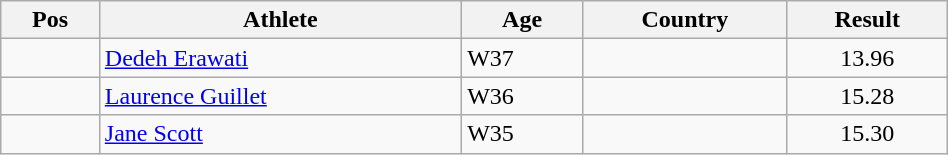<table class="wikitable"  style="text-align:center; width:50%;">
<tr>
<th>Pos</th>
<th>Athlete</th>
<th>Age</th>
<th>Country</th>
<th>Result</th>
</tr>
<tr>
<td align=center></td>
<td align=left><a href='#'>Dedeh Erawati</a></td>
<td align=left>W37</td>
<td align=left></td>
<td>13.96</td>
</tr>
<tr>
<td align=center></td>
<td align=left><a href='#'>Laurence Guillet</a></td>
<td align=left>W36</td>
<td align=left></td>
<td>15.28</td>
</tr>
<tr>
<td align=center></td>
<td align=left><a href='#'>Jane Scott</a></td>
<td align=left>W35</td>
<td align=left></td>
<td>15.30</td>
</tr>
</table>
